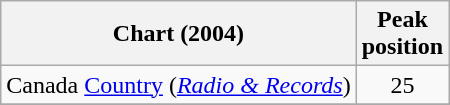<table class="wikitable sortable">
<tr>
<th align="left">Chart (2004)</th>
<th align="center">Peak<br>position</th>
</tr>
<tr>
<td>Canada <a href='#'>Country</a> (<em><a href='#'>Radio & Records</a></em>)</td>
<td align="center">25</td>
</tr>
<tr>
</tr>
<tr>
</tr>
</table>
